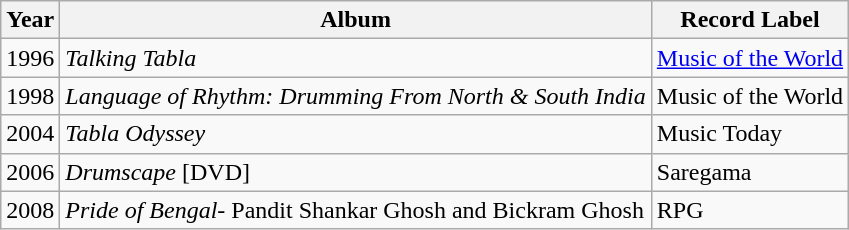<table class="wikitable">
<tr>
<th>Year</th>
<th>Album</th>
<th>Record Label</th>
</tr>
<tr>
<td>1996</td>
<td><em>Talking Tabla</em></td>
<td><a href='#'>Music of the World</a></td>
</tr>
<tr>
<td>1998</td>
<td><em>Language of Rhythm: Drumming From North & South India</em></td>
<td>Music of the World</td>
</tr>
<tr>
<td>2004</td>
<td><em>Tabla Odyssey</em></td>
<td>Music Today</td>
</tr>
<tr>
<td>2006</td>
<td><em>Drumscape</em> [DVD]</td>
<td>Saregama</td>
</tr>
<tr>
<td>2008</td>
<td><em>Pride of Bengal</em>- Pandit Shankar Ghosh and Bickram Ghosh</td>
<td>RPG</td>
</tr>
</table>
